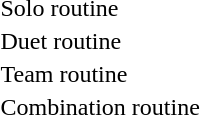<table>
<tr valign="top">
<td>Solo routine</td>
<td></td>
<td></td>
<td></td>
</tr>
<tr valign="top">
<td>Duet routine</td>
<td><br></td>
<td><br></td>
<td><br></td>
</tr>
<tr valign="top">
<td>Team routine</td>
<td></td>
<td></td>
<td></td>
</tr>
<tr valign="top">
<td>Combination routine</td>
<td></td>
<td><br> </td>
<td></td>
</tr>
</table>
